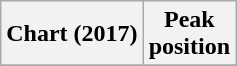<table class="wikitable plainrowheaders" style="text-align:center">
<tr>
<th>Chart (2017)</th>
<th>Peak<br>position</th>
</tr>
<tr>
</tr>
</table>
